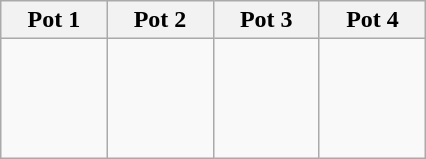<table class="wikitable">
<tr>
<th width=15%>Pot 1</th>
<th width=15%>Pot 2</th>
<th width=15%>Pot 3</th>
<th width=15%>Pot 4</th>
</tr>
<tr>
<td valign="top"><br><br><br><br></td>
<td valign="top"><br><br><br><br></td>
<td valign="top"><br><br><br><br></td>
<td valign="top"><br></td>
</tr>
</table>
